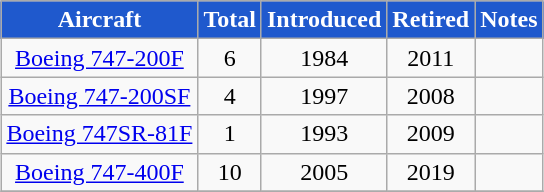<table class="wikitable" style="margin:1em auto;text-align:center">
<tr style="background:#1F59CD;">
<th style="background:#1F59CD; color:white;">Aircraft</th>
<th style="background:#1F59CD; color:white;">Total</th>
<th style="background:#1F59CD; color:white;">Introduced</th>
<th style="background:#1F59CD; color:white;">Retired</th>
<th style="background:#1F59CD; color:white;">Notes</th>
</tr>
<tr>
<td><a href='#'>Boeing 747-200F</a></td>
<td>6</td>
<td>1984</td>
<td>2011</td>
<td></td>
</tr>
<tr>
<td><a href='#'>Boeing 747-200SF</a></td>
<td>4</td>
<td>1997</td>
<td>2008</td>
<td></td>
</tr>
<tr>
<td><a href='#'>Boeing 747SR-81F</a></td>
<td>1</td>
<td>1993</td>
<td>2009</td>
<td></td>
</tr>
<tr>
<td><a href='#'>Boeing 747-400F</a></td>
<td>10</td>
<td>2005</td>
<td>2019</td>
<td></td>
</tr>
<tr>
</tr>
</table>
